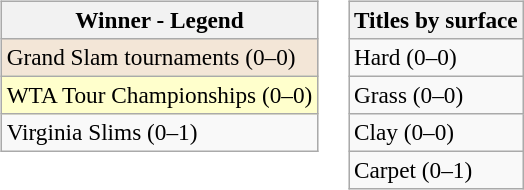<table>
<tr valign=top>
<td><br><table class=wikitable style=font-size:97%>
<tr>
<th>Winner - Legend</th>
</tr>
<tr>
<td bgcolor=#F3E6D7>Grand Slam tournaments (0–0)</td>
</tr>
<tr>
<td bgcolor=#FFFFCC>WTA Tour Championships (0–0)</td>
</tr>
<tr>
<td>Virginia Slims (0–1)</td>
</tr>
</table>
</td>
<td><br><table class=wikitable style=font-size:97%>
<tr>
<th>Titles by surface</th>
</tr>
<tr>
<td>Hard (0–0)</td>
</tr>
<tr>
<td>Grass (0–0)</td>
</tr>
<tr>
<td>Clay (0–0)</td>
</tr>
<tr>
<td>Carpet (0–1)</td>
</tr>
</table>
</td>
</tr>
</table>
